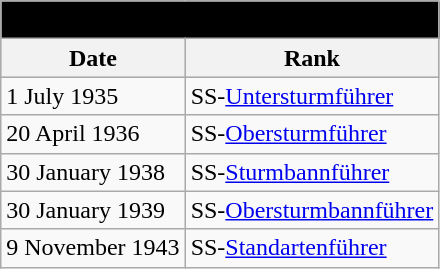<table class="wikitable" align="center" style="margin: 1em; margin-top: 0;">
<tr>
<th style="background:#000000;" colspan="2"><span>Kaindl's Military Promotions</span></th>
</tr>
<tr bgcolor="silver">
<th>Date</th>
<th>Rank</th>
</tr>
<tr>
<td>1 July 1935</td>
<td>SS-<a href='#'>Untersturmführer</a></td>
</tr>
<tr>
<td>20 April 1936</td>
<td>SS-<a href='#'>Obersturmführer</a></td>
</tr>
<tr>
<td>30 January 1938</td>
<td>SS-<a href='#'>Sturmbannführer</a></td>
</tr>
<tr>
<td>30 January 1939</td>
<td>SS-<a href='#'>Obersturmbannführer</a></td>
</tr>
<tr>
<td>9 November 1943</td>
<td>SS-<a href='#'>Standartenführer</a></td>
</tr>
</table>
